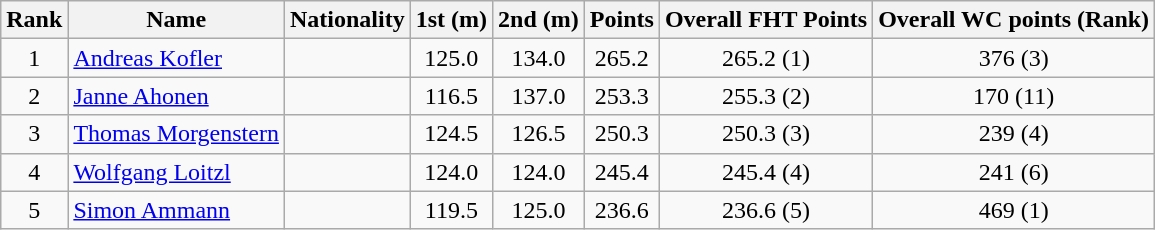<table class="wikitable">
<tr>
<th align=Center>Rank</th>
<th>Name</th>
<th>Nationality</th>
<th align=Center>1st (m)</th>
<th>2nd (m)</th>
<th>Points</th>
<th>Overall FHT Points</th>
<th>Overall WC points (Rank)</th>
</tr>
<tr>
<td align=center>1</td>
<td align=left><a href='#'>Andreas Kofler</a></td>
<td align=left></td>
<td align=center>125.0</td>
<td align=center>134.0</td>
<td align=center>265.2</td>
<td align=center>265.2 (1)</td>
<td align=center>376 (3)</td>
</tr>
<tr>
<td align=center>2</td>
<td align=left><a href='#'>Janne Ahonen</a></td>
<td align=left></td>
<td align=center>116.5</td>
<td align=center>137.0</td>
<td align=center>253.3</td>
<td align=center>255.3 (2)</td>
<td align=center>170 (11)</td>
</tr>
<tr>
<td align=center>3</td>
<td align=left><a href='#'>Thomas Morgenstern</a></td>
<td align=left></td>
<td align=center>124.5</td>
<td align=center>126.5</td>
<td align=center>250.3</td>
<td align=center>250.3 (3)</td>
<td align=center>239 (4)</td>
</tr>
<tr>
<td align=center>4</td>
<td align=left><a href='#'>Wolfgang Loitzl</a></td>
<td align=left></td>
<td align=center>124.0</td>
<td align=center>124.0</td>
<td align=center>245.4</td>
<td align=center>245.4 (4)</td>
<td align=center>241 (6)</td>
</tr>
<tr>
<td align=center>5</td>
<td align=left><a href='#'>Simon Ammann</a></td>
<td align=left></td>
<td align=center>119.5</td>
<td align=center>125.0</td>
<td align=center>236.6</td>
<td align=center>236.6 (5)</td>
<td align=center>469 (1)</td>
</tr>
</table>
